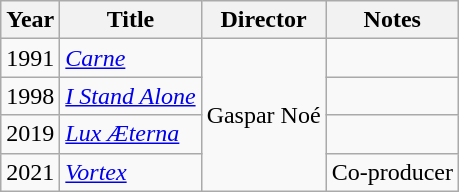<table class="wikitable sortable">
<tr>
<th>Year</th>
<th>Title</th>
<th>Director</th>
<th>Notes</th>
</tr>
<tr>
<td>1991</td>
<td><em><a href='#'>Carne</a></em></td>
<td rowspan=4>Gaspar Noé</td>
<td></td>
</tr>
<tr>
<td>1998</td>
<td><em><a href='#'>I Stand Alone</a></em></td>
<td></td>
</tr>
<tr>
<td>2019</td>
<td><em><a href='#'>Lux Æterna</a></em></td>
<td></td>
</tr>
<tr>
<td>2021</td>
<td><em><a href='#'>Vortex</a></em></td>
<td>Co-producer</td>
</tr>
</table>
